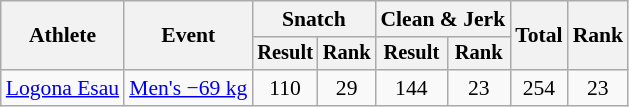<table class=wikitable style=font-size:90%>
<tr>
<th rowspan=2>Athlete</th>
<th rowspan=2>Event</th>
<th colspan=2>Snatch</th>
<th colspan=2>Clean & Jerk</th>
<th rowspan=2>Total</th>
<th rowspan=2>Rank</th>
</tr>
<tr style=font-size:95%>
<th>Result</th>
<th>Rank</th>
<th>Result</th>
<th>Rank</th>
</tr>
<tr align=center>
<td align=left><a href='#'>Logona Esau</a></td>
<td align=left><a href='#'>Men's −69 kg</a></td>
<td>110</td>
<td>29</td>
<td>144</td>
<td>23</td>
<td>254</td>
<td>23</td>
</tr>
</table>
